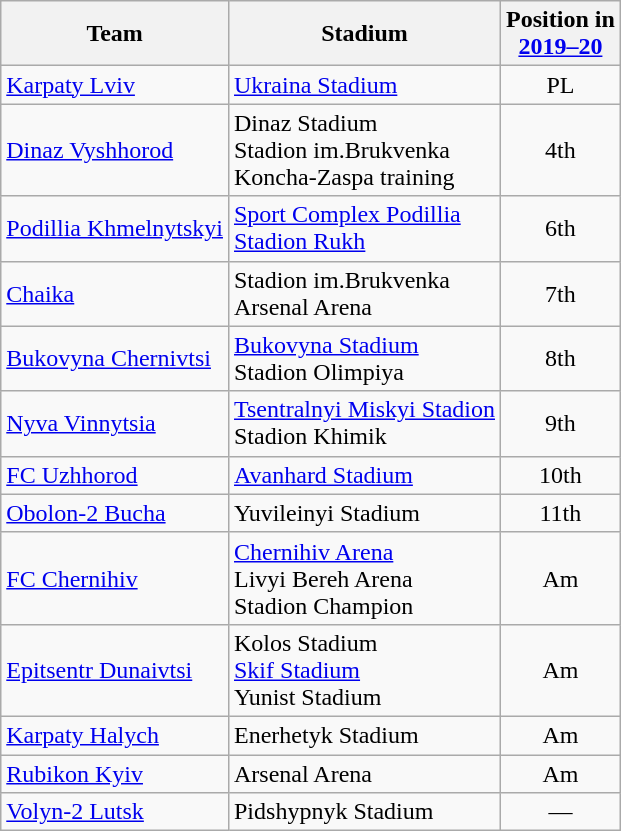<table class="wikitable" style="text-align: left; float:left; margin-right:1em;">
<tr>
<th>Team</th>
<th>Stadium</th>
<th>Position in<br><a href='#'>2019–20</a></th>
</tr>
<tr>
<td><a href='#'>Karpaty Lviv</a></td>
<td><a href='#'>Ukraina Stadium</a></td>
<td align="center">PL</td>
</tr>
<tr>
<td><a href='#'>Dinaz Vyshhorod</a></td>
<td>Dinaz Stadium<br>Stadion im.Brukvenka<br>Koncha-Zaspa training</td>
<td align="center">4th</td>
</tr>
<tr>
<td><a href='#'>Podillia Khmelnytskyi</a></td>
<td><a href='#'>Sport Complex Podillia</a><br><a href='#'>Stadion Rukh</a></td>
<td align="center">6th</td>
</tr>
<tr>
<td><a href='#'>Chaika</a></td>
<td>Stadion im.Brukvenka<br>Arsenal Arena</td>
<td align="center">7th</td>
</tr>
<tr>
<td><a href='#'>Bukovyna Chernivtsi</a></td>
<td><a href='#'>Bukovyna Stadium</a><br>Stadion Olimpiya</td>
<td align="center">8th</td>
</tr>
<tr>
<td><a href='#'>Nyva Vinnytsia</a></td>
<td><a href='#'>Tsentralnyi Miskyi Stadion</a><br>Stadion Khimik</td>
<td align="center">9th</td>
</tr>
<tr>
<td><a href='#'>FC Uzhhorod</a></td>
<td><a href='#'>Avanhard Stadium</a></td>
<td align="center">10th</td>
</tr>
<tr>
<td><a href='#'>Obolon-2 Bucha</a></td>
<td>Yuvileinyi Stadium</td>
<td align="center">11th</td>
</tr>
<tr>
<td><a href='#'>FC Chernihiv</a></td>
<td><a href='#'>Chernihiv Arena</a><br>Livyi Bereh Arena<br>Stadion Champion</td>
<td align="center">Am</td>
</tr>
<tr>
<td><a href='#'>Epitsentr Dunaivtsi</a></td>
<td>Kolos Stadium<br><a href='#'>Skif Stadium</a><br>Yunist Stadium</td>
<td align="center">Am</td>
</tr>
<tr>
<td><a href='#'>Karpaty Halych</a></td>
<td>Enerhetyk Stadium</td>
<td align="center">Am</td>
</tr>
<tr>
<td><a href='#'>Rubikon Kyiv</a></td>
<td>Arsenal Arena</td>
<td align="center">Am</td>
</tr>
<tr>
<td><a href='#'>Volyn-2 Lutsk</a></td>
<td>Pidshypnyk Stadium</td>
<td align="center">—</td>
</tr>
</table>
